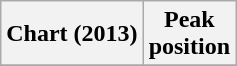<table class="wikitable plainrowheaders">
<tr>
<th scope="col">Chart (2013)</th>
<th scope="col">Peak<br>position</th>
</tr>
<tr>
</tr>
</table>
